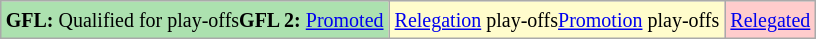<table class="wikitable" style="margin:auto;">
<tr>
<td style="background:#ace1af"><small><strong>GFL:</strong> Qualified for play-offs</small><small><strong>GFL 2:</strong> <a href='#'>Promoted</a></small></td>
<td style="background:#fffccc"><small><a href='#'>Relegation</a> play-offs</small><small><a href='#'>Promotion</a> play-offs</small></td>
<td style="background:#ffcccc"><small><a href='#'>Relegated</a></small></td>
</tr>
</table>
